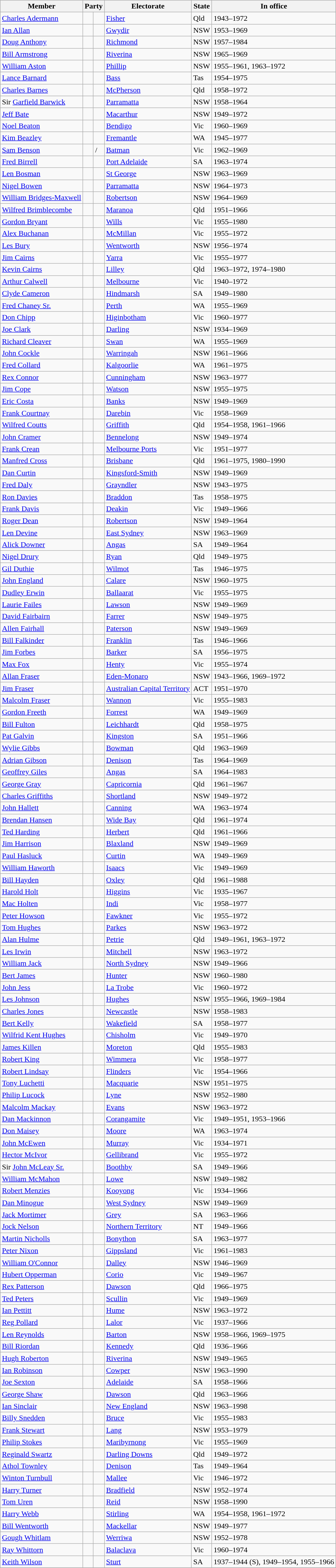<table class="wikitable sortable">
<tr>
<th>Member</th>
<th colspan=2>Party</th>
<th>Electorate</th>
<th>State</th>
<th>In office</th>
</tr>
<tr>
<td><a href='#'>Charles Adermann</a></td>
<td> </td>
<td></td>
<td><a href='#'>Fisher</a></td>
<td>Qld</td>
<td>1943–1972</td>
</tr>
<tr>
<td><a href='#'>Ian Allan</a></td>
<td> </td>
<td></td>
<td><a href='#'>Gwydir</a></td>
<td>NSW</td>
<td>1953–1969</td>
</tr>
<tr>
<td><a href='#'>Doug Anthony</a></td>
<td> </td>
<td></td>
<td><a href='#'>Richmond</a></td>
<td>NSW</td>
<td>1957–1984</td>
</tr>
<tr>
<td><a href='#'>Bill Armstrong</a> </td>
<td> </td>
<td></td>
<td><a href='#'>Riverina</a></td>
<td>NSW</td>
<td>1965–1969</td>
</tr>
<tr>
<td><a href='#'>William Aston</a></td>
<td> </td>
<td></td>
<td><a href='#'>Phillip</a></td>
<td>NSW</td>
<td>1955–1961, 1963–1972</td>
</tr>
<tr>
<td><a href='#'>Lance Barnard</a></td>
<td> </td>
<td></td>
<td><a href='#'>Bass</a></td>
<td>Tas</td>
<td>1954–1975</td>
</tr>
<tr>
<td><a href='#'>Charles Barnes</a></td>
<td> </td>
<td></td>
<td><a href='#'>McPherson</a></td>
<td>Qld</td>
<td>1958–1972</td>
</tr>
<tr>
<td>Sir <a href='#'>Garfield Barwick</a> </td>
<td> </td>
<td></td>
<td><a href='#'>Parramatta</a></td>
<td>NSW</td>
<td>1958–1964</td>
</tr>
<tr>
<td><a href='#'>Jeff Bate</a></td>
<td> </td>
<td></td>
<td><a href='#'>Macarthur</a></td>
<td>NSW</td>
<td>1949–1972</td>
</tr>
<tr>
<td><a href='#'>Noel Beaton</a></td>
<td> </td>
<td></td>
<td><a href='#'>Bendigo</a></td>
<td>Vic</td>
<td>1960–1969</td>
</tr>
<tr>
<td><a href='#'>Kim Beazley</a></td>
<td> </td>
<td></td>
<td><a href='#'>Fremantle</a></td>
<td>WA</td>
<td>1945–1977</td>
</tr>
<tr>
<td><a href='#'>Sam Benson</a></td>
<td> </td>
<td>/ </td>
<td><a href='#'>Batman</a></td>
<td>Vic</td>
<td>1962–1969</td>
</tr>
<tr>
<td><a href='#'>Fred Birrell</a></td>
<td> </td>
<td></td>
<td><a href='#'>Port Adelaide</a></td>
<td>SA</td>
<td>1963–1974</td>
</tr>
<tr>
<td><a href='#'>Len Bosman</a></td>
<td> </td>
<td></td>
<td><a href='#'>St George</a></td>
<td>NSW</td>
<td>1963–1969</td>
</tr>
<tr>
<td><a href='#'>Nigel Bowen</a> </td>
<td> </td>
<td></td>
<td><a href='#'>Parramatta</a></td>
<td>NSW</td>
<td>1964–1973</td>
</tr>
<tr>
<td><a href='#'>William Bridges-Maxwell</a> </td>
<td> </td>
<td></td>
<td><a href='#'>Robertson</a></td>
<td>NSW</td>
<td>1964–1969</td>
</tr>
<tr>
<td><a href='#'>Wilfred Brimblecombe</a></td>
<td> </td>
<td></td>
<td><a href='#'>Maranoa</a></td>
<td>Qld</td>
<td>1951–1966</td>
</tr>
<tr>
<td><a href='#'>Gordon Bryant</a></td>
<td> </td>
<td></td>
<td><a href='#'>Wills</a></td>
<td>Vic</td>
<td>1955–1980</td>
</tr>
<tr>
<td><a href='#'>Alex Buchanan</a></td>
<td> </td>
<td></td>
<td><a href='#'>McMillan</a></td>
<td>Vic</td>
<td>1955–1972</td>
</tr>
<tr>
<td><a href='#'>Les Bury</a></td>
<td> </td>
<td></td>
<td><a href='#'>Wentworth</a></td>
<td>NSW</td>
<td>1956–1974</td>
</tr>
<tr>
<td><a href='#'>Jim Cairns</a></td>
<td> </td>
<td></td>
<td><a href='#'>Yarra</a></td>
<td>Vic</td>
<td>1955–1977</td>
</tr>
<tr>
<td><a href='#'>Kevin Cairns</a></td>
<td> </td>
<td></td>
<td><a href='#'>Lilley</a></td>
<td>Qld</td>
<td>1963–1972, 1974–1980</td>
</tr>
<tr>
<td><a href='#'>Arthur Calwell</a></td>
<td> </td>
<td></td>
<td><a href='#'>Melbourne</a></td>
<td>Vic</td>
<td>1940–1972</td>
</tr>
<tr>
<td><a href='#'>Clyde Cameron</a></td>
<td> </td>
<td></td>
<td><a href='#'>Hindmarsh</a></td>
<td>SA</td>
<td>1949–1980</td>
</tr>
<tr>
<td><a href='#'>Fred Chaney Sr.</a></td>
<td> </td>
<td></td>
<td><a href='#'>Perth</a></td>
<td>WA</td>
<td>1955–1969</td>
</tr>
<tr>
<td><a href='#'>Don Chipp</a></td>
<td> </td>
<td></td>
<td><a href='#'>Higinbotham</a></td>
<td>Vic</td>
<td>1960–1977</td>
</tr>
<tr>
<td><a href='#'>Joe Clark</a></td>
<td> </td>
<td></td>
<td><a href='#'>Darling</a></td>
<td>NSW</td>
<td>1934–1969</td>
</tr>
<tr>
<td><a href='#'>Richard Cleaver</a></td>
<td> </td>
<td></td>
<td><a href='#'>Swan</a></td>
<td>WA</td>
<td>1955–1969</td>
</tr>
<tr>
<td><a href='#'>John Cockle</a></td>
<td> </td>
<td></td>
<td><a href='#'>Warringah</a></td>
<td>NSW</td>
<td>1961–1966</td>
</tr>
<tr>
<td><a href='#'>Fred Collard</a></td>
<td> </td>
<td></td>
<td><a href='#'>Kalgoorlie</a></td>
<td>WA</td>
<td>1961–1975</td>
</tr>
<tr>
<td><a href='#'>Rex Connor</a></td>
<td> </td>
<td></td>
<td><a href='#'>Cunningham</a></td>
<td>NSW</td>
<td>1963–1977</td>
</tr>
<tr>
<td><a href='#'>Jim Cope</a></td>
<td> </td>
<td></td>
<td><a href='#'>Watson</a></td>
<td>NSW</td>
<td>1955–1975</td>
</tr>
<tr>
<td><a href='#'>Eric Costa</a></td>
<td> </td>
<td></td>
<td><a href='#'>Banks</a></td>
<td>NSW</td>
<td>1949–1969</td>
</tr>
<tr>
<td><a href='#'>Frank Courtnay</a></td>
<td> </td>
<td></td>
<td><a href='#'>Darebin</a></td>
<td>Vic</td>
<td>1958–1969</td>
</tr>
<tr>
<td><a href='#'>Wilfred Coutts</a></td>
<td> </td>
<td></td>
<td><a href='#'>Griffith</a></td>
<td>Qld</td>
<td>1954–1958, 1961–1966</td>
</tr>
<tr>
<td><a href='#'>John Cramer</a></td>
<td> </td>
<td></td>
<td><a href='#'>Bennelong</a></td>
<td>NSW</td>
<td>1949–1974</td>
</tr>
<tr>
<td><a href='#'>Frank Crean</a></td>
<td> </td>
<td></td>
<td><a href='#'>Melbourne Ports</a></td>
<td>Vic</td>
<td>1951–1977</td>
</tr>
<tr>
<td><a href='#'>Manfred Cross</a></td>
<td> </td>
<td></td>
<td><a href='#'>Brisbane</a></td>
<td>Qld</td>
<td>1961–1975, 1980–1990</td>
</tr>
<tr>
<td><a href='#'>Dan Curtin</a></td>
<td> </td>
<td></td>
<td><a href='#'>Kingsford-Smith</a></td>
<td>NSW</td>
<td>1949–1969</td>
</tr>
<tr>
<td><a href='#'>Fred Daly</a></td>
<td> </td>
<td></td>
<td><a href='#'>Grayndler</a></td>
<td>NSW</td>
<td>1943–1975</td>
</tr>
<tr>
<td><a href='#'>Ron Davies</a></td>
<td> </td>
<td></td>
<td><a href='#'>Braddon</a></td>
<td>Tas</td>
<td>1958–1975</td>
</tr>
<tr>
<td><a href='#'>Frank Davis</a></td>
<td> </td>
<td></td>
<td><a href='#'>Deakin</a></td>
<td>Vic</td>
<td>1949–1966</td>
</tr>
<tr>
<td><a href='#'>Roger Dean</a> </td>
<td> </td>
<td></td>
<td><a href='#'>Robertson</a></td>
<td>NSW</td>
<td>1949–1964</td>
</tr>
<tr>
<td><a href='#'>Len Devine</a></td>
<td> </td>
<td></td>
<td><a href='#'>East Sydney</a></td>
<td>NSW</td>
<td>1963–1969</td>
</tr>
<tr>
<td><a href='#'>Alick Downer</a> </td>
<td> </td>
<td></td>
<td><a href='#'>Angas</a></td>
<td>SA</td>
<td>1949–1964</td>
</tr>
<tr>
<td><a href='#'>Nigel Drury</a></td>
<td> </td>
<td></td>
<td><a href='#'>Ryan</a></td>
<td>Qld</td>
<td>1949–1975</td>
</tr>
<tr>
<td><a href='#'>Gil Duthie</a></td>
<td> </td>
<td></td>
<td><a href='#'>Wilmot</a></td>
<td>Tas</td>
<td>1946–1975</td>
</tr>
<tr>
<td><a href='#'>John England</a></td>
<td> </td>
<td></td>
<td><a href='#'>Calare</a></td>
<td>NSW</td>
<td>1960–1975</td>
</tr>
<tr>
<td><a href='#'>Dudley Erwin</a></td>
<td> </td>
<td></td>
<td><a href='#'>Ballaarat</a></td>
<td>Vic</td>
<td>1955–1975</td>
</tr>
<tr>
<td><a href='#'>Laurie Failes</a></td>
<td> </td>
<td></td>
<td><a href='#'>Lawson</a></td>
<td>NSW</td>
<td>1949–1969</td>
</tr>
<tr>
<td><a href='#'>David Fairbairn</a></td>
<td> </td>
<td></td>
<td><a href='#'>Farrer</a></td>
<td>NSW</td>
<td>1949–1975</td>
</tr>
<tr>
<td><a href='#'>Allen Fairhall</a></td>
<td> </td>
<td></td>
<td><a href='#'>Paterson</a></td>
<td>NSW</td>
<td>1949–1969</td>
</tr>
<tr>
<td><a href='#'>Bill Falkinder</a></td>
<td> </td>
<td></td>
<td><a href='#'>Franklin</a></td>
<td>Tas</td>
<td>1946–1966</td>
</tr>
<tr>
<td><a href='#'>Jim Forbes</a></td>
<td> </td>
<td></td>
<td><a href='#'>Barker</a></td>
<td>SA</td>
<td>1956–1975</td>
</tr>
<tr>
<td><a href='#'>Max Fox</a></td>
<td> </td>
<td></td>
<td><a href='#'>Henty</a></td>
<td>Vic</td>
<td>1955–1974</td>
</tr>
<tr>
<td><a href='#'>Allan Fraser</a></td>
<td> </td>
<td></td>
<td><a href='#'>Eden-Monaro</a></td>
<td>NSW</td>
<td>1943–1966, 1969–1972</td>
</tr>
<tr>
<td><a href='#'>Jim Fraser</a> </td>
<td> </td>
<td></td>
<td><a href='#'>Australian Capital Territory</a></td>
<td>ACT</td>
<td>1951–1970</td>
</tr>
<tr>
<td><a href='#'>Malcolm Fraser</a></td>
<td> </td>
<td></td>
<td><a href='#'>Wannon</a></td>
<td>Vic</td>
<td>1955–1983</td>
</tr>
<tr>
<td><a href='#'>Gordon Freeth</a></td>
<td> </td>
<td></td>
<td><a href='#'>Forrest</a></td>
<td>WA</td>
<td>1949–1969</td>
</tr>
<tr>
<td><a href='#'>Bill Fulton</a></td>
<td> </td>
<td></td>
<td><a href='#'>Leichhardt</a></td>
<td>Qld</td>
<td>1958–1975</td>
</tr>
<tr>
<td><a href='#'>Pat Galvin</a></td>
<td> </td>
<td></td>
<td><a href='#'>Kingston</a></td>
<td>SA</td>
<td>1951–1966</td>
</tr>
<tr>
<td><a href='#'>Wylie Gibbs</a></td>
<td> </td>
<td></td>
<td><a href='#'>Bowman</a></td>
<td>Qld</td>
<td>1963–1969</td>
</tr>
<tr>
<td><a href='#'>Adrian Gibson</a> </td>
<td> </td>
<td></td>
<td><a href='#'>Denison</a></td>
<td>Tas</td>
<td>1964–1969</td>
</tr>
<tr>
<td><a href='#'>Geoffrey Giles</a> </td>
<td> </td>
<td></td>
<td><a href='#'>Angas</a></td>
<td>SA</td>
<td>1964–1983</td>
</tr>
<tr>
<td><a href='#'>George Gray</a></td>
<td> </td>
<td></td>
<td><a href='#'>Capricornia</a></td>
<td>Qld</td>
<td>1961–1967</td>
</tr>
<tr>
<td><a href='#'>Charles Griffiths</a></td>
<td> </td>
<td></td>
<td><a href='#'>Shortland</a></td>
<td>NSW</td>
<td>1949–1972</td>
</tr>
<tr>
<td><a href='#'>John Hallett</a></td>
<td> </td>
<td></td>
<td><a href='#'>Canning</a></td>
<td>WA</td>
<td>1963–1974</td>
</tr>
<tr>
<td><a href='#'>Brendan Hansen</a></td>
<td> </td>
<td></td>
<td><a href='#'>Wide Bay</a></td>
<td>Qld</td>
<td>1961–1974</td>
</tr>
<tr>
<td><a href='#'>Ted Harding</a></td>
<td> </td>
<td></td>
<td><a href='#'>Herbert</a></td>
<td>Qld</td>
<td>1961–1966</td>
</tr>
<tr>
<td><a href='#'>Jim Harrison</a></td>
<td> </td>
<td></td>
<td><a href='#'>Blaxland</a></td>
<td>NSW</td>
<td>1949–1969</td>
</tr>
<tr>
<td><a href='#'>Paul Hasluck</a></td>
<td> </td>
<td></td>
<td><a href='#'>Curtin</a></td>
<td>WA</td>
<td>1949–1969</td>
</tr>
<tr>
<td><a href='#'>William Haworth</a></td>
<td> </td>
<td></td>
<td><a href='#'>Isaacs</a></td>
<td>Vic</td>
<td>1949–1969</td>
</tr>
<tr>
<td><a href='#'>Bill Hayden</a></td>
<td> </td>
<td></td>
<td><a href='#'>Oxley</a></td>
<td>Qld</td>
<td>1961–1988</td>
</tr>
<tr>
<td><a href='#'>Harold Holt</a></td>
<td> </td>
<td></td>
<td><a href='#'>Higgins</a></td>
<td>Vic</td>
<td>1935–1967</td>
</tr>
<tr>
<td><a href='#'>Mac Holten</a></td>
<td> </td>
<td></td>
<td><a href='#'>Indi</a></td>
<td>Vic</td>
<td>1958–1977</td>
</tr>
<tr>
<td><a href='#'>Peter Howson</a></td>
<td> </td>
<td></td>
<td><a href='#'>Fawkner</a></td>
<td>Vic</td>
<td>1955–1972</td>
</tr>
<tr>
<td><a href='#'>Tom Hughes</a></td>
<td> </td>
<td></td>
<td><a href='#'>Parkes</a></td>
<td>NSW</td>
<td>1963–1972</td>
</tr>
<tr>
<td><a href='#'>Alan Hulme</a></td>
<td> </td>
<td></td>
<td><a href='#'>Petrie</a></td>
<td>Qld</td>
<td>1949–1961, 1963–1972</td>
</tr>
<tr>
<td><a href='#'>Les Irwin</a></td>
<td> </td>
<td></td>
<td><a href='#'>Mitchell</a></td>
<td>NSW</td>
<td>1963–1972</td>
</tr>
<tr>
<td><a href='#'>William Jack</a></td>
<td> </td>
<td></td>
<td><a href='#'>North Sydney</a></td>
<td>NSW</td>
<td>1949–1966</td>
</tr>
<tr>
<td><a href='#'>Bert James</a></td>
<td> </td>
<td></td>
<td><a href='#'>Hunter</a></td>
<td>NSW</td>
<td>1960–1980</td>
</tr>
<tr>
<td><a href='#'>John Jess</a></td>
<td> </td>
<td></td>
<td><a href='#'>La Trobe</a></td>
<td>Vic</td>
<td>1960–1972</td>
</tr>
<tr>
<td><a href='#'>Les Johnson</a></td>
<td> </td>
<td></td>
<td><a href='#'>Hughes</a></td>
<td>NSW</td>
<td>1955–1966, 1969–1984</td>
</tr>
<tr>
<td><a href='#'>Charles Jones</a></td>
<td> </td>
<td></td>
<td><a href='#'>Newcastle</a></td>
<td>NSW</td>
<td>1958–1983</td>
</tr>
<tr>
<td><a href='#'>Bert Kelly</a></td>
<td> </td>
<td></td>
<td><a href='#'>Wakefield</a></td>
<td>SA</td>
<td>1958–1977</td>
</tr>
<tr>
<td><a href='#'>Wilfrid Kent Hughes</a></td>
<td> </td>
<td></td>
<td><a href='#'>Chisholm</a></td>
<td>Vic</td>
<td>1949–1970</td>
</tr>
<tr>
<td><a href='#'>James Killen</a></td>
<td> </td>
<td></td>
<td><a href='#'>Moreton</a></td>
<td>Qld</td>
<td>1955–1983</td>
</tr>
<tr>
<td><a href='#'>Robert King</a></td>
<td> </td>
<td></td>
<td><a href='#'>Wimmera</a></td>
<td>Vic</td>
<td>1958–1977</td>
</tr>
<tr>
<td><a href='#'>Robert Lindsay</a></td>
<td> </td>
<td></td>
<td><a href='#'>Flinders</a></td>
<td>Vic</td>
<td>1954–1966</td>
</tr>
<tr>
<td><a href='#'>Tony Luchetti</a></td>
<td> </td>
<td></td>
<td><a href='#'>Macquarie</a></td>
<td>NSW</td>
<td>1951–1975</td>
</tr>
<tr>
<td><a href='#'>Philip Lucock</a></td>
<td> </td>
<td></td>
<td><a href='#'>Lyne</a></td>
<td>NSW</td>
<td>1952–1980</td>
</tr>
<tr>
<td><a href='#'>Malcolm Mackay</a></td>
<td> </td>
<td></td>
<td><a href='#'>Evans</a></td>
<td>NSW</td>
<td>1963–1972</td>
</tr>
<tr>
<td><a href='#'>Dan Mackinnon</a></td>
<td> </td>
<td></td>
<td><a href='#'>Corangamite</a></td>
<td>Vic</td>
<td>1949–1951, 1953–1966</td>
</tr>
<tr>
<td><a href='#'>Don Maisey</a></td>
<td> </td>
<td></td>
<td><a href='#'>Moore</a></td>
<td>WA</td>
<td>1963–1974</td>
</tr>
<tr>
<td><a href='#'>John McEwen</a></td>
<td> </td>
<td></td>
<td><a href='#'>Murray</a></td>
<td>Vic</td>
<td>1934–1971</td>
</tr>
<tr>
<td><a href='#'>Hector McIvor</a></td>
<td> </td>
<td></td>
<td><a href='#'>Gellibrand</a></td>
<td>Vic</td>
<td>1955–1972</td>
</tr>
<tr>
<td>Sir <a href='#'>John McLeay Sr.</a></td>
<td> </td>
<td></td>
<td><a href='#'>Boothby</a></td>
<td>SA</td>
<td>1949–1966</td>
</tr>
<tr>
<td><a href='#'>William McMahon</a></td>
<td> </td>
<td></td>
<td><a href='#'>Lowe</a></td>
<td>NSW</td>
<td>1949–1982</td>
</tr>
<tr>
<td><a href='#'>Robert Menzies</a></td>
<td> </td>
<td></td>
<td><a href='#'>Kooyong</a></td>
<td>Vic</td>
<td>1934–1966</td>
</tr>
<tr>
<td><a href='#'>Dan Minogue</a></td>
<td> </td>
<td></td>
<td><a href='#'>West Sydney</a></td>
<td>NSW</td>
<td>1949–1969</td>
</tr>
<tr>
<td><a href='#'>Jack Mortimer</a></td>
<td> </td>
<td></td>
<td><a href='#'>Grey</a></td>
<td>SA</td>
<td>1963–1966</td>
</tr>
<tr>
<td><a href='#'>Jock Nelson</a> </td>
<td> </td>
<td></td>
<td><a href='#'>Northern Territory</a></td>
<td>NT</td>
<td>1949–1966</td>
</tr>
<tr>
<td><a href='#'>Martin Nicholls</a></td>
<td> </td>
<td></td>
<td><a href='#'>Bonython</a></td>
<td>SA</td>
<td>1963–1977</td>
</tr>
<tr>
<td><a href='#'>Peter Nixon</a></td>
<td> </td>
<td></td>
<td><a href='#'>Gippsland</a></td>
<td>Vic</td>
<td>1961–1983</td>
</tr>
<tr>
<td><a href='#'>William O'Connor</a></td>
<td> </td>
<td></td>
<td><a href='#'>Dalley</a></td>
<td>NSW</td>
<td>1946–1969</td>
</tr>
<tr>
<td><a href='#'>Hubert Opperman</a></td>
<td> </td>
<td></td>
<td><a href='#'>Corio</a></td>
<td>Vic</td>
<td>1949–1967</td>
</tr>
<tr>
<td><a href='#'>Rex Patterson</a> </td>
<td> </td>
<td></td>
<td><a href='#'>Dawson</a></td>
<td>Qld</td>
<td>1966–1975</td>
</tr>
<tr>
<td><a href='#'>Ted Peters</a></td>
<td> </td>
<td></td>
<td><a href='#'>Scullin</a></td>
<td>Vic</td>
<td>1949–1969</td>
</tr>
<tr>
<td><a href='#'>Ian Pettitt</a></td>
<td> </td>
<td></td>
<td><a href='#'>Hume</a></td>
<td>NSW</td>
<td>1963–1972</td>
</tr>
<tr>
<td><a href='#'>Reg Pollard</a></td>
<td> </td>
<td></td>
<td><a href='#'>Lalor</a></td>
<td>Vic</td>
<td>1937–1966</td>
</tr>
<tr>
<td><a href='#'>Len Reynolds</a></td>
<td> </td>
<td></td>
<td><a href='#'>Barton</a></td>
<td>NSW</td>
<td>1958–1966, 1969–1975</td>
</tr>
<tr>
<td><a href='#'>Bill Riordan</a></td>
<td> </td>
<td></td>
<td><a href='#'>Kennedy</a></td>
<td>Qld</td>
<td>1936–1966</td>
</tr>
<tr>
<td><a href='#'>Hugh Roberton</a> </td>
<td> </td>
<td></td>
<td><a href='#'>Riverina</a></td>
<td>NSW</td>
<td>1949–1965</td>
</tr>
<tr>
<td><a href='#'>Ian Robinson</a></td>
<td> </td>
<td></td>
<td><a href='#'>Cowper</a></td>
<td>NSW</td>
<td>1963–1990</td>
</tr>
<tr>
<td><a href='#'>Joe Sexton</a></td>
<td> </td>
<td></td>
<td><a href='#'>Adelaide</a></td>
<td>SA</td>
<td>1958–1966</td>
</tr>
<tr>
<td><a href='#'>George Shaw</a> </td>
<td> </td>
<td></td>
<td><a href='#'>Dawson</a></td>
<td>Qld</td>
<td>1963–1966</td>
</tr>
<tr>
<td><a href='#'>Ian Sinclair</a></td>
<td> </td>
<td></td>
<td><a href='#'>New England</a></td>
<td>NSW</td>
<td>1963–1998</td>
</tr>
<tr>
<td><a href='#'>Billy Snedden</a></td>
<td> </td>
<td></td>
<td><a href='#'>Bruce</a></td>
<td>Vic</td>
<td>1955–1983</td>
</tr>
<tr>
<td><a href='#'>Frank Stewart</a></td>
<td> </td>
<td></td>
<td><a href='#'>Lang</a></td>
<td>NSW</td>
<td>1953–1979</td>
</tr>
<tr>
<td><a href='#'>Philip Stokes</a></td>
<td> </td>
<td></td>
<td><a href='#'>Maribyrnong</a></td>
<td>Vic</td>
<td>1955–1969</td>
</tr>
<tr>
<td><a href='#'>Reginald Swartz</a></td>
<td> </td>
<td></td>
<td><a href='#'>Darling Downs</a></td>
<td>Qld</td>
<td>1949–1972</td>
</tr>
<tr>
<td><a href='#'>Athol Townley</a> </td>
<td> </td>
<td></td>
<td><a href='#'>Denison</a></td>
<td>Tas</td>
<td>1949–1964</td>
</tr>
<tr>
<td><a href='#'>Winton Turnbull</a></td>
<td> </td>
<td></td>
<td><a href='#'>Mallee</a></td>
<td>Vic</td>
<td>1946–1972</td>
</tr>
<tr>
<td><a href='#'>Harry Turner</a></td>
<td> </td>
<td></td>
<td><a href='#'>Bradfield</a></td>
<td>NSW</td>
<td>1952–1974</td>
</tr>
<tr>
<td><a href='#'>Tom Uren</a></td>
<td> </td>
<td></td>
<td><a href='#'>Reid</a></td>
<td>NSW</td>
<td>1958–1990</td>
</tr>
<tr>
<td><a href='#'>Harry Webb</a></td>
<td> </td>
<td></td>
<td><a href='#'>Stirling</a></td>
<td>WA</td>
<td>1954–1958, 1961–1972</td>
</tr>
<tr>
<td><a href='#'>Bill Wentworth</a></td>
<td> </td>
<td></td>
<td><a href='#'>Mackellar</a></td>
<td>NSW</td>
<td>1949–1977</td>
</tr>
<tr>
<td><a href='#'>Gough Whitlam</a></td>
<td> </td>
<td></td>
<td><a href='#'>Werriwa</a></td>
<td>NSW</td>
<td>1952–1978</td>
</tr>
<tr>
<td><a href='#'>Ray Whittorn</a></td>
<td> </td>
<td></td>
<td><a href='#'>Balaclava</a></td>
<td>Vic</td>
<td>1960–1974</td>
</tr>
<tr>
<td><a href='#'>Keith Wilson</a></td>
<td> </td>
<td></td>
<td><a href='#'>Sturt</a></td>
<td>SA</td>
<td>1937–1944 (S), 1949–1954, 1955–1966</td>
</tr>
<tr>
</tr>
</table>
